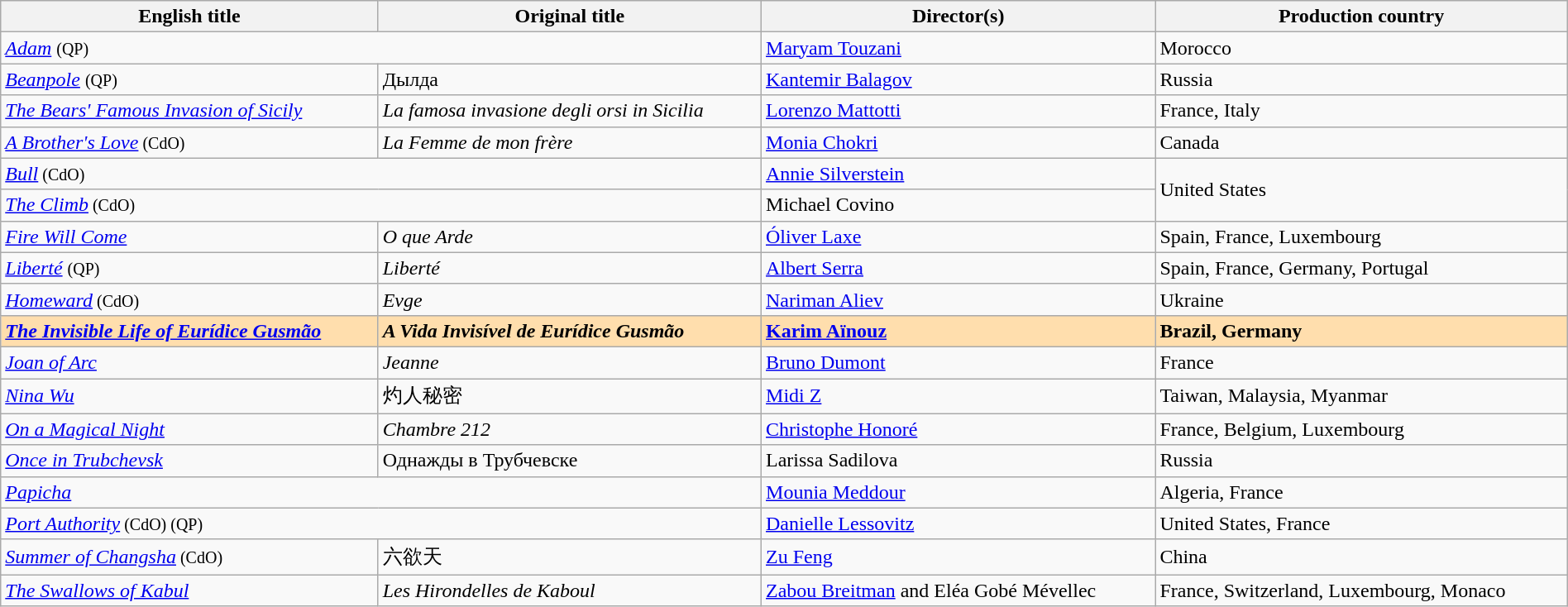<table class="wikitable" style="width:100%; margin-bottom:4px" cellpadding="5">
<tr>
<th>English title</th>
<th>Original title</th>
<th>Director(s)</th>
<th>Production country</th>
</tr>
<tr>
<td colspan=2><em><a href='#'>Adam</a></em> <small>(QP)</small></td>
<td><a href='#'>Maryam Touzani</a></td>
<td>Morocco</td>
</tr>
<tr>
<td><em><a href='#'>Beanpole</a></em> <small>(QP)</small></td>
<td>Дылда</td>
<td><a href='#'>Kantemir Balagov</a></td>
<td>Russia</td>
</tr>
<tr>
<td><em><a href='#'>The Bears' Famous Invasion of Sicily</a></em></td>
<td><em>La famosa invasione degli orsi in Sicilia</em></td>
<td><a href='#'>Lorenzo Mattotti</a></td>
<td>France, Italy</td>
</tr>
<tr>
<td><em><a href='#'>A Brother's Love</a></em><small> (CdO) </small></td>
<td><em>La Femme de mon frère</em></td>
<td><a href='#'>Monia Chokri</a></td>
<td>Canada</td>
</tr>
<tr>
<td colspan=2><em><a href='#'>Bull</a></em><small> (CdO) </small></td>
<td><a href='#'>Annie Silverstein</a></td>
<td rowspan="2">United States</td>
</tr>
<tr>
<td colspan=2><em><a href='#'>The Climb</a></em><small> (CdO) </small></td>
<td>Michael Covino</td>
</tr>
<tr>
<td><em><a href='#'>Fire Will Come</a></em></td>
<td><em>O que Arde</em></td>
<td><a href='#'>Óliver Laxe</a></td>
<td>Spain, France, Luxembourg</td>
</tr>
<tr>
<td><em><a href='#'>Liberté</a></em> <small>(QP)</small></td>
<td><em>Liberté</em></td>
<td><a href='#'>Albert Serra</a></td>
<td>Spain, France, Germany, Portugal</td>
</tr>
<tr>
<td><em><a href='#'>Homeward</a></em><small> (CdO) </small></td>
<td><em>Evge</em></td>
<td><a href='#'>Nariman Aliev</a></td>
<td>Ukraine</td>
</tr>
<tr style="background:#FFDEAD;">
<td><strong><em><a href='#'>The Invisible Life of Eurídice Gusmão</a></em></strong></td>
<td><strong><em>A Vida Invisível de Eurídice Gusmão</em></strong></td>
<td><strong><a href='#'>Karim Aïnouz</a></strong></td>
<td><strong>Brazil, Germany</strong></td>
</tr>
<tr>
<td><em><a href='#'>Joan of Arc</a></em></td>
<td><em>Jeanne</em></td>
<td><a href='#'>Bruno Dumont</a></td>
<td>France</td>
</tr>
<tr>
<td><em><a href='#'>Nina Wu</a></em></td>
<td>灼人秘密</td>
<td><a href='#'>Midi Z</a></td>
<td>Taiwan, Malaysia, Myanmar</td>
</tr>
<tr>
<td><em><a href='#'>On a Magical Night</a></em></td>
<td><em>Chambre 212</em></td>
<td><a href='#'>Christophe Honoré</a></td>
<td>France, Belgium, Luxembourg</td>
</tr>
<tr>
<td><em><a href='#'>Once in Trubchevsk</a></em></td>
<td>Однажды в Трубчевске</td>
<td>Larissa Sadilova</td>
<td>Russia</td>
</tr>
<tr>
<td colspan=2><em><a href='#'>Papicha</a></em></td>
<td><a href='#'>Mounia Meddour</a></td>
<td>Algeria, France</td>
</tr>
<tr>
<td colspan=2><em><a href='#'>Port Authority</a></em><small> (CdO) </small><small>(QP)</small></td>
<td><a href='#'>Danielle Lessovitz</a></td>
<td>United States, France</td>
</tr>
<tr>
<td><em><a href='#'>Summer of Changsha</a></em><small> (CdO) </small></td>
<td>六欲天</td>
<td><a href='#'>Zu Feng</a></td>
<td>China</td>
</tr>
<tr>
<td><em><a href='#'>The Swallows of Kabul</a></em></td>
<td><em>Les Hirondelles de Kaboul</em></td>
<td><a href='#'>Zabou Breitman</a> and Eléa Gobé Mévellec</td>
<td>France, Switzerland, Luxembourg, Monaco</td>
</tr>
</table>
